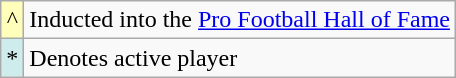<table class="wikitable">
<tr>
<td style="text-align:center; background:#ffb;">^</td>
<td>Inducted into the <a href='#'>Pro Football Hall of Fame</a></td>
</tr>
<tr>
<td style="text-align:center; background:#cfecec;">*</td>
<td>Denotes active player</td>
</tr>
</table>
